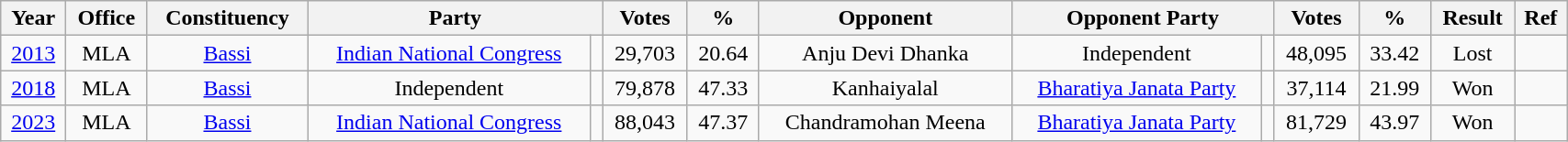<table class="wikitable" style="width:90%; text-align: center;">
<tr>
<th>Year</th>
<th>Office</th>
<th>Constituency</th>
<th colspan=2>Party</th>
<th>Votes</th>
<th>%</th>
<th>Opponent</th>
<th colspan=2>Opponent Party</th>
<th>Votes</th>
<th>%</th>
<th>Result</th>
<th>Ref</th>
</tr>
<tr>
<td><a href='#'>2013</a></td>
<td>MLA</td>
<td><a href='#'>Bassi</a></td>
<td><a href='#'>Indian National Congress</a></td>
<td></td>
<td>29,703</td>
<td>20.64</td>
<td>Anju Devi Dhanka</td>
<td>Independent</td>
<td></td>
<td>48,095</td>
<td>33.42</td>
<td>Lost</td>
<td></td>
</tr>
<tr>
<td><a href='#'>2018</a></td>
<td>MLA</td>
<td><a href='#'>Bassi</a></td>
<td>Independent</td>
<td></td>
<td>79,878</td>
<td>47.33</td>
<td>Kanhaiyalal</td>
<td><a href='#'>Bharatiya Janata Party</a></td>
<td></td>
<td>37,114</td>
<td>21.99</td>
<td>Won</td>
<td></td>
</tr>
<tr>
<td><a href='#'>2023</a></td>
<td>MLA</td>
<td><a href='#'>Bassi</a></td>
<td><a href='#'>Indian National Congress</a></td>
<td></td>
<td>88,043</td>
<td>47.37</td>
<td>Chandramohan Meena</td>
<td><a href='#'>Bharatiya Janata Party</a></td>
<td></td>
<td>81,729</td>
<td>43.97</td>
<td>Won</td>
<td></td>
</tr>
</table>
